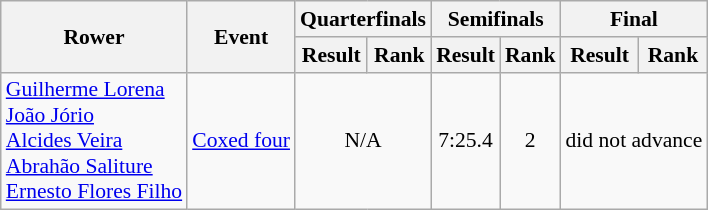<table class=wikitable style="font-size:90%">
<tr>
<th rowspan=2>Rower</th>
<th rowspan=2>Event</th>
<th colspan=2>Quarterfinals</th>
<th colspan=2>Semifinals</th>
<th colspan=2>Final</th>
</tr>
<tr>
<th>Result</th>
<th>Rank</th>
<th>Result</th>
<th>Rank</th>
<th>Result</th>
<th>Rank</th>
</tr>
<tr>
<td><a href='#'>Guilherme Lorena</a> <br> <a href='#'>João Jório</a> <br> <a href='#'>Alcides Veira</a> <br> <a href='#'>Abrahão Saliture</a><br> <a href='#'>Ernesto Flores Filho</a></td>
<td><a href='#'>Coxed four</a></td>
<td align=center colspan=2>N/A</td>
<td align=center>7:25.4</td>
<td align=center>2</td>
<td align=center colspan=2>did not advance</td>
</tr>
</table>
